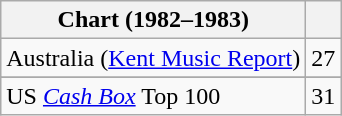<table class="wikitable sortable plainrowheaders">
<tr>
<th scope="col">Chart (1982–1983)</th>
<th scope="col"></th>
</tr>
<tr>
<td>Australia (<a href='#'>Kent Music Report</a>)</td>
<td align="center">27</td>
</tr>
<tr>
</tr>
<tr>
</tr>
<tr>
</tr>
<tr>
</tr>
<tr>
<td>US <em><a href='#'>Cash Box</a></em> Top 100</td>
<td align="center">31</td>
</tr>
</table>
